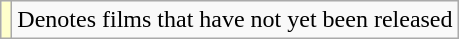<table class="wikitable">
<tr>
<td style="background:#ffc;"></td>
<td>Denotes films that have not yet been released</td>
</tr>
</table>
